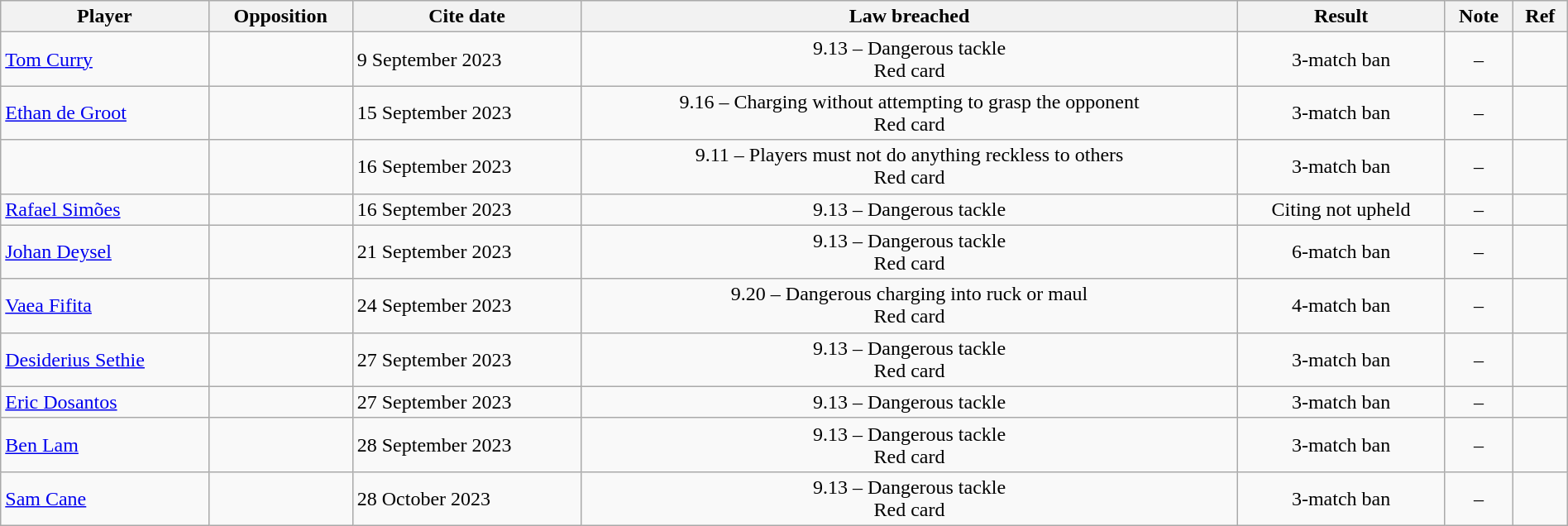<table class="wikitable sortable" style="text-align:center;width:100%">
<tr>
<th>Player</th>
<th>Opposition</th>
<th>Cite date</th>
<th>Law breached</th>
<th>Result</th>
<th>Note</th>
<th>Ref</th>
</tr>
<tr>
<td align=left> <a href='#'>Tom Curry</a></td>
<td align=left></td>
<td align=left>9 September 2023</td>
<td>9.13 – Dangerous tackle<br>Red card</td>
<td>3-match ban</td>
<td>–</td>
<td></td>
</tr>
<tr>
<td align=left> <a href='#'>Ethan de Groot</a></td>
<td align=left></td>
<td align=left>15 September 2023</td>
<td>9.16 – Charging without attempting to grasp the opponent<br>Red card</td>
<td>3-match ban</td>
<td>–</td>
<td></td>
</tr>
<tr>
<td align=left> </td>
<td align=left></td>
<td align=left>16 September 2023</td>
<td>9.11 – Players must not do anything reckless to others<br>Red card</td>
<td>3-match ban</td>
<td>–</td>
<td></td>
</tr>
<tr>
<td align=left> <a href='#'>Rafael Simões</a></td>
<td align=left></td>
<td align=left>16 September 2023</td>
<td>9.13 – Dangerous tackle</td>
<td>Citing not upheld</td>
<td>–</td>
<td></td>
</tr>
<tr>
<td align=left> <a href='#'>Johan Deysel</a></td>
<td align=left></td>
<td align=left>21 September 2023</td>
<td>9.13 – Dangerous tackle<br>Red card</td>
<td>6-match ban</td>
<td>–</td>
<td></td>
</tr>
<tr>
<td align=left> <a href='#'>Vaea Fifita</a></td>
<td align=left></td>
<td align=left>24 September 2023</td>
<td>9.20 – Dangerous charging into ruck or maul<br>Red card</td>
<td>4-match ban</td>
<td>–</td>
<td></td>
</tr>
<tr>
<td align=left> <a href='#'>Desiderius Sethie</a></td>
<td align=left></td>
<td align=left>27 September 2023</td>
<td>9.13 – Dangerous tackle<br>Red card</td>
<td>3-match ban</td>
<td>–</td>
<td></td>
</tr>
<tr>
<td align=left> <a href='#'>Eric Dosantos</a></td>
<td align=left></td>
<td align=left>27 September 2023</td>
<td>9.13 – Dangerous tackle</td>
<td>3-match ban</td>
<td>–</td>
<td></td>
</tr>
<tr>
<td align=left> <a href='#'>Ben Lam</a></td>
<td align=left></td>
<td align=left>28 September 2023</td>
<td>9.13 – Dangerous tackle<br>Red card</td>
<td>3-match ban</td>
<td>–</td>
<td></td>
</tr>
<tr>
<td align=left> <a href='#'>Sam Cane</a></td>
<td align=left></td>
<td align=left>28 October 2023</td>
<td>9.13 – Dangerous tackle<br>Red card</td>
<td>3-match ban</td>
<td>–</td>
<td></td>
</tr>
</table>
